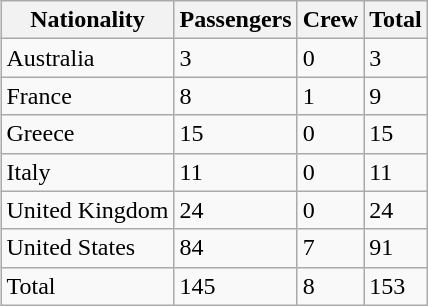<table class="wikitable sortable" align="right" style="margin-left:1em;">
<tr>
<th>Nationality</th>
<th>Passengers</th>
<th>Crew</th>
<th>Total</th>
</tr>
<tr>
<td>Australia</td>
<td>3</td>
<td>0</td>
<td>3</td>
</tr>
<tr>
<td>France</td>
<td>8</td>
<td>1</td>
<td>9</td>
</tr>
<tr>
<td>Greece</td>
<td>15</td>
<td>0</td>
<td>15</td>
</tr>
<tr>
<td>Italy</td>
<td>11</td>
<td>0</td>
<td>11</td>
</tr>
<tr>
<td>United Kingdom</td>
<td>24</td>
<td>0</td>
<td>24</td>
</tr>
<tr>
<td>United States</td>
<td>84</td>
<td>7</td>
<td>91</td>
</tr>
<tr>
<td>Total</td>
<td>145</td>
<td>8</td>
<td>153</td>
</tr>
</table>
